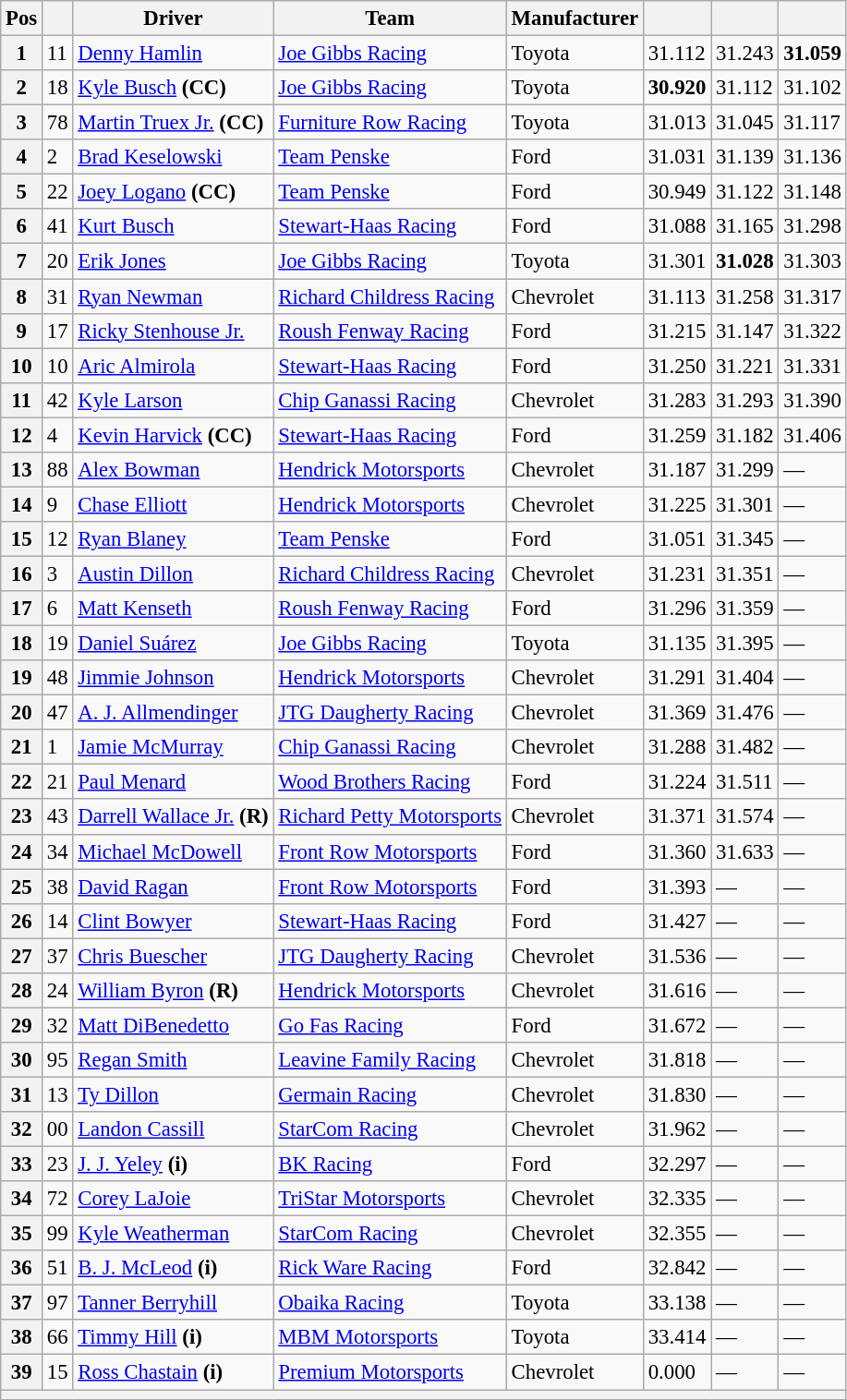<table class="wikitable" style="font-size:95%">
<tr>
<th>Pos</th>
<th></th>
<th>Driver</th>
<th>Team</th>
<th>Manufacturer</th>
<th></th>
<th></th>
<th></th>
</tr>
<tr>
<th>1</th>
<td>11</td>
<td><a href='#'>Denny Hamlin</a></td>
<td><a href='#'>Joe Gibbs Racing</a></td>
<td>Toyota</td>
<td>31.112</td>
<td>31.243</td>
<td><strong>31.059</strong></td>
</tr>
<tr>
<th>2</th>
<td>18</td>
<td><a href='#'>Kyle Busch</a> <strong>(CC)</strong></td>
<td><a href='#'>Joe Gibbs Racing</a></td>
<td>Toyota</td>
<td><strong>30.920</strong></td>
<td>31.112</td>
<td>31.102</td>
</tr>
<tr>
<th>3</th>
<td>78</td>
<td><a href='#'>Martin Truex Jr.</a> <strong>(CC)</strong></td>
<td><a href='#'>Furniture Row Racing</a></td>
<td>Toyota</td>
<td>31.013</td>
<td>31.045</td>
<td>31.117</td>
</tr>
<tr>
<th>4</th>
<td>2</td>
<td><a href='#'>Brad Keselowski</a></td>
<td><a href='#'>Team Penske</a></td>
<td>Ford</td>
<td>31.031</td>
<td>31.139</td>
<td>31.136</td>
</tr>
<tr>
<th>5</th>
<td>22</td>
<td><a href='#'>Joey Logano</a> <strong>(CC)</strong></td>
<td><a href='#'>Team Penske</a></td>
<td>Ford</td>
<td>30.949</td>
<td>31.122</td>
<td>31.148</td>
</tr>
<tr>
<th>6</th>
<td>41</td>
<td><a href='#'>Kurt Busch</a></td>
<td><a href='#'>Stewart-Haas Racing</a></td>
<td>Ford</td>
<td>31.088</td>
<td>31.165</td>
<td>31.298</td>
</tr>
<tr>
<th>7</th>
<td>20</td>
<td><a href='#'>Erik Jones</a></td>
<td><a href='#'>Joe Gibbs Racing</a></td>
<td>Toyota</td>
<td>31.301</td>
<td><strong>31.028</strong></td>
<td>31.303</td>
</tr>
<tr>
<th>8</th>
<td>31</td>
<td><a href='#'>Ryan Newman</a></td>
<td><a href='#'>Richard Childress Racing</a></td>
<td>Chevrolet</td>
<td>31.113</td>
<td>31.258</td>
<td>31.317</td>
</tr>
<tr>
<th>9</th>
<td>17</td>
<td><a href='#'>Ricky Stenhouse Jr.</a></td>
<td><a href='#'>Roush Fenway Racing</a></td>
<td>Ford</td>
<td>31.215</td>
<td>31.147</td>
<td>31.322</td>
</tr>
<tr>
<th>10</th>
<td>10</td>
<td><a href='#'>Aric Almirola</a></td>
<td><a href='#'>Stewart-Haas Racing</a></td>
<td>Ford</td>
<td>31.250</td>
<td>31.221</td>
<td>31.331</td>
</tr>
<tr>
<th>11</th>
<td>42</td>
<td><a href='#'>Kyle Larson</a></td>
<td><a href='#'>Chip Ganassi Racing</a></td>
<td>Chevrolet</td>
<td>31.283</td>
<td>31.293</td>
<td>31.390</td>
</tr>
<tr>
<th>12</th>
<td>4</td>
<td><a href='#'>Kevin Harvick</a> <strong>(CC)</strong></td>
<td><a href='#'>Stewart-Haas Racing</a></td>
<td>Ford</td>
<td>31.259</td>
<td>31.182</td>
<td>31.406</td>
</tr>
<tr>
<th>13</th>
<td>88</td>
<td><a href='#'>Alex Bowman</a></td>
<td><a href='#'>Hendrick Motorsports</a></td>
<td>Chevrolet</td>
<td>31.187</td>
<td>31.299</td>
<td>—</td>
</tr>
<tr>
<th>14</th>
<td>9</td>
<td><a href='#'>Chase Elliott</a></td>
<td><a href='#'>Hendrick Motorsports</a></td>
<td>Chevrolet</td>
<td>31.225</td>
<td>31.301</td>
<td>—</td>
</tr>
<tr>
<th>15</th>
<td>12</td>
<td><a href='#'>Ryan Blaney</a></td>
<td><a href='#'>Team Penske</a></td>
<td>Ford</td>
<td>31.051</td>
<td>31.345</td>
<td>—</td>
</tr>
<tr>
<th>16</th>
<td>3</td>
<td><a href='#'>Austin Dillon</a></td>
<td><a href='#'>Richard Childress Racing</a></td>
<td>Chevrolet</td>
<td>31.231</td>
<td>31.351</td>
<td>—</td>
</tr>
<tr>
<th>17</th>
<td>6</td>
<td><a href='#'>Matt Kenseth</a></td>
<td><a href='#'>Roush Fenway Racing</a></td>
<td>Ford</td>
<td>31.296</td>
<td>31.359</td>
<td>—</td>
</tr>
<tr>
<th>18</th>
<td>19</td>
<td><a href='#'>Daniel Suárez</a></td>
<td><a href='#'>Joe Gibbs Racing</a></td>
<td>Toyota</td>
<td>31.135</td>
<td>31.395</td>
<td>—</td>
</tr>
<tr>
<th>19</th>
<td>48</td>
<td><a href='#'>Jimmie Johnson</a></td>
<td><a href='#'>Hendrick Motorsports</a></td>
<td>Chevrolet</td>
<td>31.291</td>
<td>31.404</td>
<td>—</td>
</tr>
<tr>
<th>20</th>
<td>47</td>
<td><a href='#'>A. J. Allmendinger</a></td>
<td><a href='#'>JTG Daugherty Racing</a></td>
<td>Chevrolet</td>
<td>31.369</td>
<td>31.476</td>
<td>—</td>
</tr>
<tr>
<th>21</th>
<td>1</td>
<td><a href='#'>Jamie McMurray</a></td>
<td><a href='#'>Chip Ganassi Racing</a></td>
<td>Chevrolet</td>
<td>31.288</td>
<td>31.482</td>
<td>—</td>
</tr>
<tr>
<th>22</th>
<td>21</td>
<td><a href='#'>Paul Menard</a></td>
<td><a href='#'>Wood Brothers Racing</a></td>
<td>Ford</td>
<td>31.224</td>
<td>31.511</td>
<td>—</td>
</tr>
<tr>
<th>23</th>
<td>43</td>
<td><a href='#'>Darrell Wallace Jr.</a> <strong>(R)</strong></td>
<td><a href='#'>Richard Petty Motorsports</a></td>
<td>Chevrolet</td>
<td>31.371</td>
<td>31.574</td>
<td>—</td>
</tr>
<tr>
<th>24</th>
<td>34</td>
<td><a href='#'>Michael McDowell</a></td>
<td><a href='#'>Front Row Motorsports</a></td>
<td>Ford</td>
<td>31.360</td>
<td>31.633</td>
<td>—</td>
</tr>
<tr>
<th>25</th>
<td>38</td>
<td><a href='#'>David Ragan</a></td>
<td><a href='#'>Front Row Motorsports</a></td>
<td>Ford</td>
<td>31.393</td>
<td>—</td>
<td>—</td>
</tr>
<tr>
<th>26</th>
<td>14</td>
<td><a href='#'>Clint Bowyer</a></td>
<td><a href='#'>Stewart-Haas Racing</a></td>
<td>Ford</td>
<td>31.427</td>
<td>—</td>
<td>—</td>
</tr>
<tr>
<th>27</th>
<td>37</td>
<td><a href='#'>Chris Buescher</a></td>
<td><a href='#'>JTG Daugherty Racing</a></td>
<td>Chevrolet</td>
<td>31.536</td>
<td>—</td>
<td>—</td>
</tr>
<tr>
<th>28</th>
<td>24</td>
<td><a href='#'>William Byron</a> <strong>(R)</strong></td>
<td><a href='#'>Hendrick Motorsports</a></td>
<td>Chevrolet</td>
<td>31.616</td>
<td>—</td>
<td>—</td>
</tr>
<tr>
<th>29</th>
<td>32</td>
<td><a href='#'>Matt DiBenedetto</a></td>
<td><a href='#'>Go Fas Racing</a></td>
<td>Ford</td>
<td>31.672</td>
<td>—</td>
<td>—</td>
</tr>
<tr>
<th>30</th>
<td>95</td>
<td><a href='#'>Regan Smith</a></td>
<td><a href='#'>Leavine Family Racing</a></td>
<td>Chevrolet</td>
<td>31.818</td>
<td>—</td>
<td>—</td>
</tr>
<tr>
<th>31</th>
<td>13</td>
<td><a href='#'>Ty Dillon</a></td>
<td><a href='#'>Germain Racing</a></td>
<td>Chevrolet</td>
<td>31.830</td>
<td>—</td>
<td>—</td>
</tr>
<tr>
<th>32</th>
<td>00</td>
<td><a href='#'>Landon Cassill</a></td>
<td><a href='#'>StarCom Racing</a></td>
<td>Chevrolet</td>
<td>31.962</td>
<td>—</td>
<td>—</td>
</tr>
<tr>
<th>33</th>
<td>23</td>
<td><a href='#'>J. J. Yeley</a> <strong>(i)</strong></td>
<td><a href='#'>BK Racing</a></td>
<td>Ford</td>
<td>32.297</td>
<td>—</td>
<td>—</td>
</tr>
<tr>
<th>34</th>
<td>72</td>
<td><a href='#'>Corey LaJoie</a></td>
<td><a href='#'>TriStar Motorsports</a></td>
<td>Chevrolet</td>
<td>32.335</td>
<td>—</td>
<td>—</td>
</tr>
<tr>
<th>35</th>
<td>99</td>
<td><a href='#'>Kyle Weatherman</a></td>
<td><a href='#'>StarCom Racing</a></td>
<td>Chevrolet</td>
<td>32.355</td>
<td>—</td>
<td>—</td>
</tr>
<tr>
<th>36</th>
<td>51</td>
<td><a href='#'>B. J. McLeod</a> <strong>(i)</strong></td>
<td><a href='#'>Rick Ware Racing</a></td>
<td>Ford</td>
<td>32.842</td>
<td>—</td>
<td>—</td>
</tr>
<tr>
<th>37</th>
<td>97</td>
<td><a href='#'>Tanner Berryhill</a></td>
<td><a href='#'>Obaika Racing</a></td>
<td>Toyota</td>
<td>33.138</td>
<td>—</td>
<td>—</td>
</tr>
<tr>
<th>38</th>
<td>66</td>
<td><a href='#'>Timmy Hill</a> <strong>(i)</strong></td>
<td><a href='#'>MBM Motorsports</a></td>
<td>Toyota</td>
<td>33.414</td>
<td>—</td>
<td>—</td>
</tr>
<tr>
<th>39</th>
<td>15</td>
<td><a href='#'>Ross Chastain</a> <strong>(i)</strong></td>
<td><a href='#'>Premium Motorsports</a></td>
<td>Chevrolet</td>
<td>0.000</td>
<td>—</td>
<td>—</td>
</tr>
<tr>
<th colspan="8"></th>
</tr>
</table>
